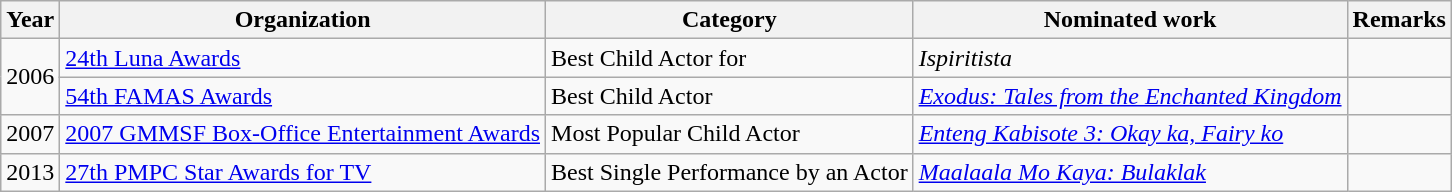<table class="wikitable sortable">
<tr>
<th>Year</th>
<th>Organization</th>
<th>Category</th>
<th>Nominated work</th>
<th>Remarks</th>
</tr>
<tr>
<td rowspan=2>2006</td>
<td><a href='#'>24th Luna Awards</a></td>
<td>Best Child Actor for</td>
<td><em>Ispiritista</em></td>
<td></td>
</tr>
<tr>
<td><a href='#'>54th FAMAS Awards</a></td>
<td>Best Child Actor</td>
<td><em><a href='#'>Exodus: Tales from the Enchanted Kingdom</a></em></td>
<td></td>
</tr>
<tr>
<td>2007</td>
<td><a href='#'>2007 GMMSF Box-Office Entertainment Awards</a></td>
<td>Most Popular Child Actor</td>
<td><em><a href='#'>Enteng Kabisote 3: Okay ka, Fairy ko</a></em></td>
<td></td>
</tr>
<tr>
<td>2013</td>
<td><a href='#'>27th PMPC Star Awards for TV</a></td>
<td>Best Single Performance by an Actor</td>
<td><em><a href='#'>Maalaala Mo Kaya: Bulaklak</a></em></td>
<td></td>
</tr>
</table>
